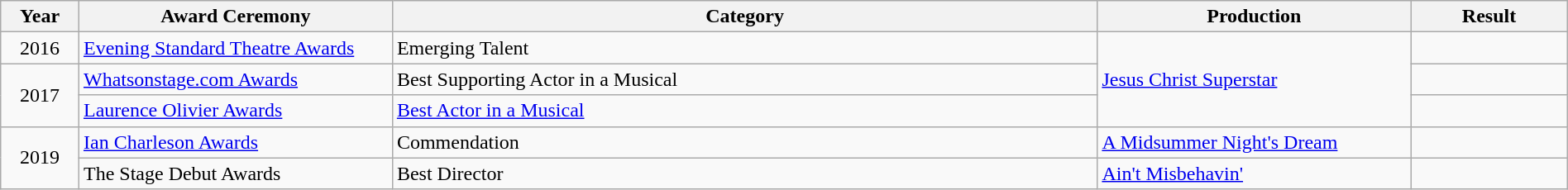<table class="wikitable" style="width:100%;">
<tr>
<th style="width:5%;">Year</th>
<th style="width:20%;">Award Ceremony</th>
<th style="width:45%;">Category</th>
<th>Production</th>
<th style="width:10%;">Result</th>
</tr>
<tr>
<td rowspan="1" style="text-align:center;">2016</td>
<td><a href='#'>Evening Standard Theatre Awards</a></td>
<td colspan="1">Emerging Talent</td>
<td rowspan="3"><a href='#'>Jesus Christ Superstar</a></td>
<td></td>
</tr>
<tr>
<td rowspan="2" style="text-align:center;">2017</td>
<td rowspan="1"><a href='#'>Whatsonstage.com Awards</a></td>
<td colspan="1">Best Supporting Actor in a Musical</td>
<td></td>
</tr>
<tr>
<td rowspan="1"><a href='#'>Laurence Olivier Awards</a></td>
<td colspan="1"><a href='#'>Best Actor in a Musical</a></td>
<td></td>
</tr>
<tr>
<td rowspan="2" style="text-align:center;">2019</td>
<td rowspan="1"><a href='#'>Ian Charleson Awards</a></td>
<td colspan="1">Commendation</td>
<td rowspan="1"><a href='#'>A Midsummer Night's Dream</a></td>
<td></td>
</tr>
<tr>
<td rowspan="1">The Stage Debut Awards </td>
<td colspan="1">Best Director</td>
<td rowspan="3"><a href='#'>Ain't Misbehavin'</a></td>
<td></td>
</tr>
</table>
